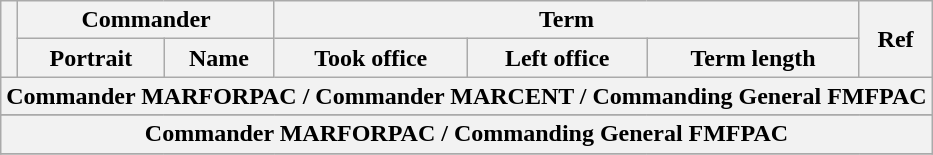<table class="wikitable sortable">
<tr>
<th rowspan=2></th>
<th colspan=2>Commander</th>
<th colspan=3>Term</th>
<th rowspan=2>Ref</th>
</tr>
<tr>
<th>Portrait</th>
<th>Name</th>
<th>Took office</th>
<th>Left office</th>
<th>Term length</th>
</tr>
<tr>
<th colspan=7>Commander MARFORPAC / Commander MARCENT / Commanding General FMFPAC</th>
</tr>
<tr>
</tr>
<tr>
<th colspan=7>Commander MARFORPAC / Commanding General FMFPAC</th>
</tr>
<tr>
</tr>
</table>
